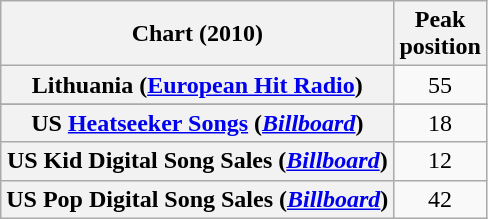<table class="wikitable sortable plainrowheaders" style="text-align:center">
<tr>
<th scope="col">Chart (2010)</th>
<th scope="col">Peak<br>position</th>
</tr>
<tr>
<th scope="row">Lithuania (<a href='#'>European Hit Radio</a>)</th>
<td>55</td>
</tr>
<tr>
</tr>
<tr>
<th scope="row">US <a href='#'>Heatseeker Songs</a> (<a href='#'><em>Billboard</em></a>)</th>
<td>18</td>
</tr>
<tr>
<th scope="row">US Kid Digital Song Sales (<em><a href='#'>Billboard</a></em>)</th>
<td>12</td>
</tr>
<tr>
<th scope="row">US Pop Digital Song Sales (<em><a href='#'>Billboard</a></em>)</th>
<td>42</td>
</tr>
</table>
